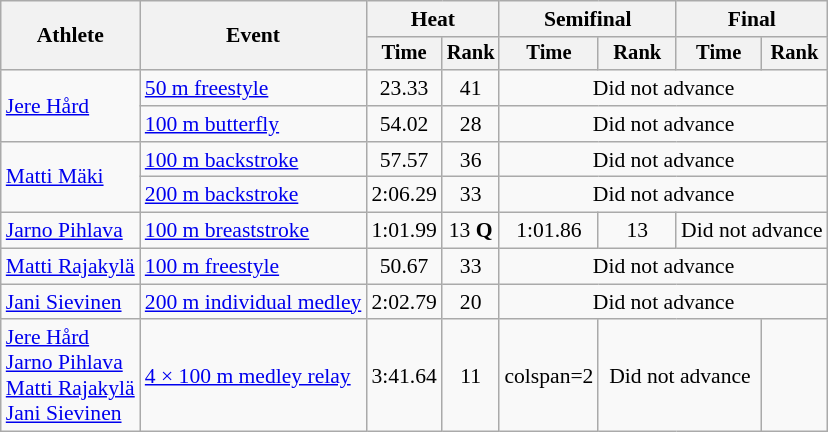<table class=wikitable style="font-size:90%">
<tr>
<th rowspan="2">Athlete</th>
<th rowspan="2">Event</th>
<th colspan="2">Heat</th>
<th colspan="2">Semifinal</th>
<th colspan="2">Final</th>
</tr>
<tr style="font-size:95%">
<th>Time</th>
<th>Rank</th>
<th>Time</th>
<th>Rank</th>
<th>Time</th>
<th>Rank</th>
</tr>
<tr align=center>
<td align=left rowspan=2><a href='#'>Jere Hård</a></td>
<td align=left><a href='#'>50 m freestyle</a></td>
<td>23.33</td>
<td>41</td>
<td colspan=4>Did not advance</td>
</tr>
<tr align=center>
<td align=left><a href='#'>100 m butterfly</a></td>
<td>54.02</td>
<td>28</td>
<td colspan=4>Did not advance</td>
</tr>
<tr align=center>
<td align=left rowspan=2><a href='#'>Matti Mäki</a></td>
<td align=left><a href='#'>100 m backstroke</a></td>
<td>57.57</td>
<td>36</td>
<td colspan=4>Did not advance</td>
</tr>
<tr align=center>
<td align=left><a href='#'>200 m backstroke</a></td>
<td>2:06.29</td>
<td>33</td>
<td colspan=4>Did not advance</td>
</tr>
<tr align=center>
<td align=left><a href='#'>Jarno Pihlava</a></td>
<td align=left><a href='#'>100 m breaststroke</a></td>
<td>1:01.99</td>
<td>13 <strong>Q</strong></td>
<td>1:01.86</td>
<td>13</td>
<td colspan=2>Did not advance</td>
</tr>
<tr align=center>
<td align=left><a href='#'>Matti Rajakylä</a></td>
<td align=left><a href='#'>100 m freestyle</a></td>
<td>50.67</td>
<td>33</td>
<td colspan=4>Did not advance</td>
</tr>
<tr align=center>
<td align=left><a href='#'>Jani Sievinen</a></td>
<td align=left><a href='#'>200 m individual medley</a></td>
<td>2:02.79</td>
<td>20</td>
<td colspan=4>Did not advance</td>
</tr>
<tr align=center>
<td align=left><a href='#'>Jere Hård</a><br><a href='#'>Jarno Pihlava</a><br><a href='#'>Matti Rajakylä</a><br><a href='#'>Jani Sievinen</a></td>
<td align=left><a href='#'>4 × 100 m medley relay</a></td>
<td>3:41.64</td>
<td>11</td>
<td>colspan=2 </td>
<td colspan=2>Did not advance</td>
</tr>
</table>
